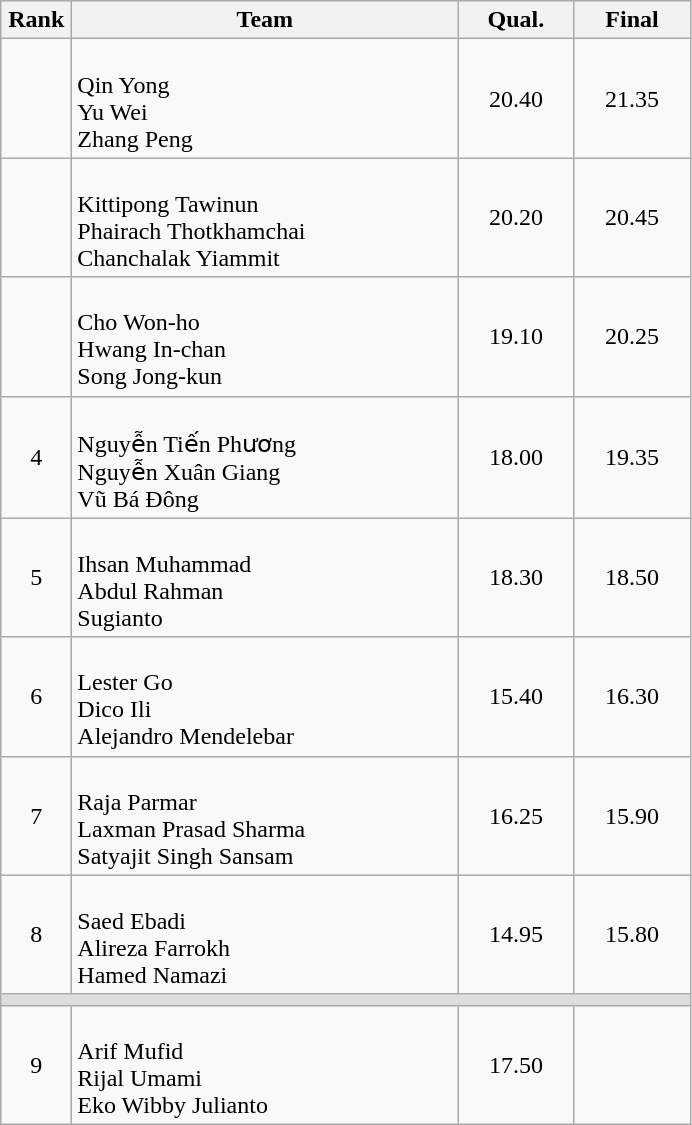<table class=wikitable style="text-align:center">
<tr>
<th width=40>Rank</th>
<th width=250>Team</th>
<th width=70>Qual.</th>
<th width=70>Final</th>
</tr>
<tr>
<td></td>
<td align=left><br>Qin Yong<br>Yu Wei<br>Zhang Peng</td>
<td>20.40</td>
<td>21.35</td>
</tr>
<tr>
<td></td>
<td align=left><br>Kittipong Tawinun<br>Phairach Thotkhamchai<br>Chanchalak Yiammit</td>
<td>20.20</td>
<td>20.45</td>
</tr>
<tr>
<td></td>
<td align=left><br>Cho Won-ho<br>Hwang In-chan<br>Song Jong-kun</td>
<td>19.10</td>
<td>20.25</td>
</tr>
<tr>
<td>4</td>
<td align=left><br>Nguyễn Tiến Phương<br>Nguyễn Xuân Giang<br>Vũ Bá Đông</td>
<td>18.00</td>
<td>19.35</td>
</tr>
<tr>
<td>5</td>
<td align=left><br>Ihsan Muhammad<br>Abdul Rahman<br>Sugianto</td>
<td>18.30</td>
<td>18.50</td>
</tr>
<tr>
<td>6</td>
<td align=left><br>Lester Go<br>Dico Ili<br>Alejandro Mendelebar</td>
<td>15.40</td>
<td>16.30</td>
</tr>
<tr>
<td>7</td>
<td align=left><br>Raja Parmar<br>Laxman Prasad Sharma<br>Satyajit Singh Sansam</td>
<td>16.25</td>
<td>15.90</td>
</tr>
<tr>
<td>8</td>
<td align=left><br>Saed Ebadi<br>Alireza Farrokh<br>Hamed Namazi</td>
<td>14.95</td>
<td>15.80</td>
</tr>
<tr bgcolor=#DDDDDD>
<td colspan=4></td>
</tr>
<tr>
<td>9</td>
<td align=left><br>Arif Mufid<br>Rijal Umami<br>Eko Wibby Julianto</td>
<td>17.50</td>
<td></td>
</tr>
</table>
